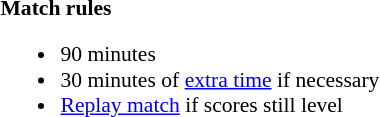<table width=100% style="font-size: 90%">
<tr>
<td width=50% valign=top><br><strong>Match rules</strong><ul><li>90 minutes</li><li>30 minutes of <a href='#'>extra time</a> if necessary</li><li><a href='#'>Replay match</a> if scores still level</li></ul></td>
</tr>
</table>
